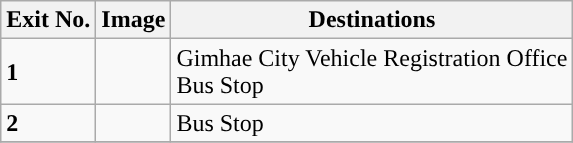<table class="wikitable">
<tr>
<th>Exit No.</th>
<th>Image</th>
<th>Destinations</th>
</tr>
<tr>
<td style="background:#"><strong>1</strong></td>
<td></td>
<td>Gimhae City Vehicle Registration Office<br>Bus Stop</td>
</tr>
<tr>
<td style="background:#"><strong>2</strong></td>
<td></td>
<td>Bus Stop</td>
</tr>
<tr>
</tr>
</table>
